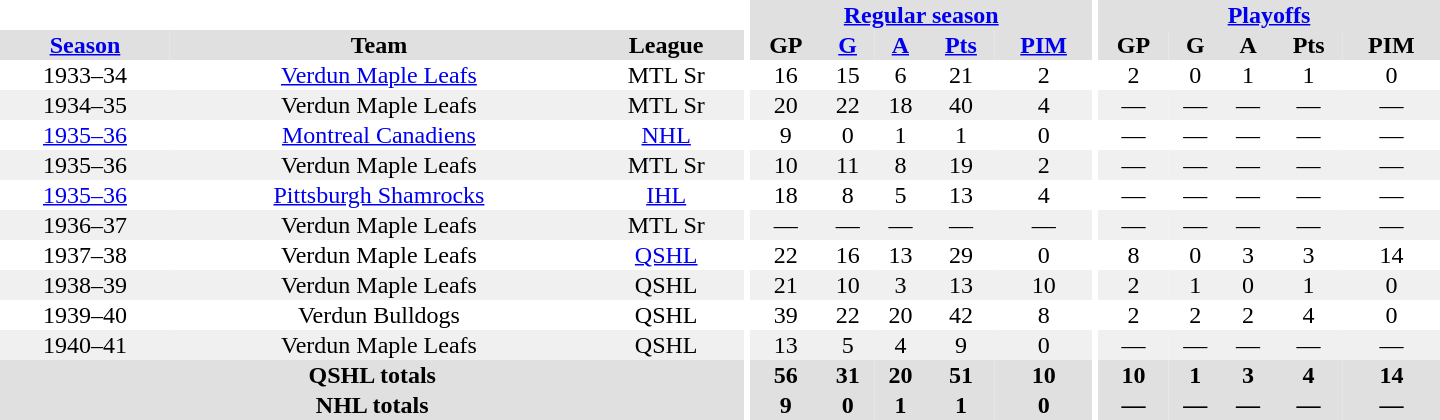<table border="0" cellpadding="1" cellspacing="0" style="text-align:center; width:60em">
<tr bgcolor="#e0e0e0">
<th colspan="3" bgcolor="#ffffff"></th>
<th rowspan="100" bgcolor="#ffffff"></th>
<th colspan="5"><a href='#'>Regular season</a></th>
<th rowspan="100" bgcolor="#ffffff"></th>
<th colspan="5"><a href='#'>Playoffs</a></th>
</tr>
<tr bgcolor="#e0e0e0">
<th><a href='#'>Season</a></th>
<th>Team</th>
<th>League</th>
<th>GP</th>
<th><a href='#'>G</a></th>
<th><a href='#'>A</a></th>
<th><a href='#'>Pts</a></th>
<th><a href='#'>PIM</a></th>
<th>GP</th>
<th>G</th>
<th>A</th>
<th>Pts</th>
<th>PIM</th>
</tr>
<tr>
<td>1933–34</td>
<td><a href='#'>Verdun Maple Leafs</a></td>
<td>MTL Sr</td>
<td>16</td>
<td>15</td>
<td>6</td>
<td>21</td>
<td>2</td>
<td>2</td>
<td>0</td>
<td>1</td>
<td>1</td>
<td>0</td>
</tr>
<tr bgcolor="#f0f0f0">
<td>1934–35</td>
<td>Verdun Maple Leafs</td>
<td>MTL Sr</td>
<td>20</td>
<td>22</td>
<td>18</td>
<td>40</td>
<td>4</td>
<td>—</td>
<td>—</td>
<td>—</td>
<td>—</td>
<td>—</td>
</tr>
<tr>
<td><a href='#'>1935–36</a></td>
<td><a href='#'>Montreal Canadiens</a></td>
<td><a href='#'>NHL</a></td>
<td>9</td>
<td>0</td>
<td>1</td>
<td>1</td>
<td>0</td>
<td>—</td>
<td>—</td>
<td>—</td>
<td>—</td>
<td>—</td>
</tr>
<tr bgcolor="#f0f0f0">
<td>1935–36</td>
<td>Verdun Maple Leafs</td>
<td>MTL Sr</td>
<td>10</td>
<td>11</td>
<td>8</td>
<td>19</td>
<td>2</td>
<td>—</td>
<td>—</td>
<td>—</td>
<td>—</td>
<td>—</td>
</tr>
<tr>
<td><a href='#'>1935–36</a></td>
<td><a href='#'>Pittsburgh Shamrocks</a></td>
<td><a href='#'>IHL</a></td>
<td>18</td>
<td>8</td>
<td>5</td>
<td>13</td>
<td>4</td>
<td>—</td>
<td>—</td>
<td>—</td>
<td>—</td>
<td>—</td>
</tr>
<tr bgcolor="#f0f0f0">
<td>1936–37</td>
<td>Verdun Maple Leafs</td>
<td>MTL Sr</td>
<td>—</td>
<td>—</td>
<td>—</td>
<td>—</td>
<td>—</td>
<td>—</td>
<td>—</td>
<td>—</td>
<td>—</td>
<td>—</td>
</tr>
<tr>
<td>1937–38</td>
<td>Verdun Maple Leafs</td>
<td><a href='#'>QSHL</a></td>
<td>22</td>
<td>16</td>
<td>13</td>
<td>29</td>
<td>0</td>
<td>8</td>
<td>0</td>
<td>3</td>
<td>3</td>
<td>14</td>
</tr>
<tr bgcolor="#f0f0f0">
<td>1938–39</td>
<td>Verdun Maple Leafs</td>
<td>QSHL</td>
<td>21</td>
<td>10</td>
<td>3</td>
<td>13</td>
<td>10</td>
<td>2</td>
<td>1</td>
<td>0</td>
<td>1</td>
<td>0</td>
</tr>
<tr>
<td>1939–40</td>
<td>Verdun Bulldogs</td>
<td>QSHL</td>
<td>39</td>
<td>22</td>
<td>20</td>
<td>42</td>
<td>8</td>
<td>2</td>
<td>2</td>
<td>2</td>
<td>4</td>
<td>0</td>
</tr>
<tr bgcolor="#f0f0f0">
<td>1940–41</td>
<td>Verdun Maple Leafs</td>
<td>QSHL</td>
<td>13</td>
<td>5</td>
<td>4</td>
<td>9</td>
<td>0</td>
<td>—</td>
<td>—</td>
<td>—</td>
<td>—</td>
<td>—</td>
</tr>
<tr bgcolor="#e0e0e0">
<th colspan="3">QSHL totals</th>
<th>56</th>
<th>31</th>
<th>20</th>
<th>51</th>
<th>10</th>
<th>10</th>
<th>1</th>
<th>3</th>
<th>4</th>
<th>14</th>
</tr>
<tr bgcolor="#e0e0e0">
<th colspan="3">NHL totals</th>
<th>9</th>
<th>0</th>
<th>1</th>
<th>1</th>
<th>0</th>
<th>—</th>
<th>—</th>
<th>—</th>
<th>—</th>
<th>—</th>
</tr>
</table>
